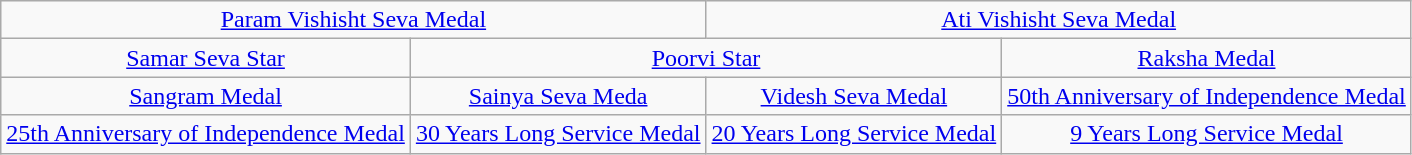<table class="wikitable">
<tr>
<td colspan="2" align="center"><a href='#'>Param Vishisht Seva Medal</a></td>
<td colspan="2" align="center"><a href='#'>Ati Vishisht Seva Medal</a></td>
</tr>
<tr>
<td colspan="1" align="center"><a href='#'>Samar Seva Star</a></td>
<td colspan="2" align="center"><a href='#'>Poorvi Star</a></td>
<td colspan="1" align="center"><a href='#'>Raksha Medal</a></td>
</tr>
<tr>
<td align="center"><a href='#'>Sangram Medal</a></td>
<td align="center"><a href='#'>Sainya Seva Meda</a></td>
<td align="center"><a href='#'>Videsh Seva Medal</a></td>
<td align="center"><a href='#'>50th Anniversary of Independence Medal</a></td>
</tr>
<tr>
<td align="center"><a href='#'>25th Anniversary of Independence Medal</a></td>
<td align="center"><a href='#'>30 Years Long Service Medal</a></td>
<td align="center"><a href='#'>20 Years Long Service Medal</a></td>
<td align="center"><a href='#'>9 Years Long Service Medal</a></td>
</tr>
</table>
